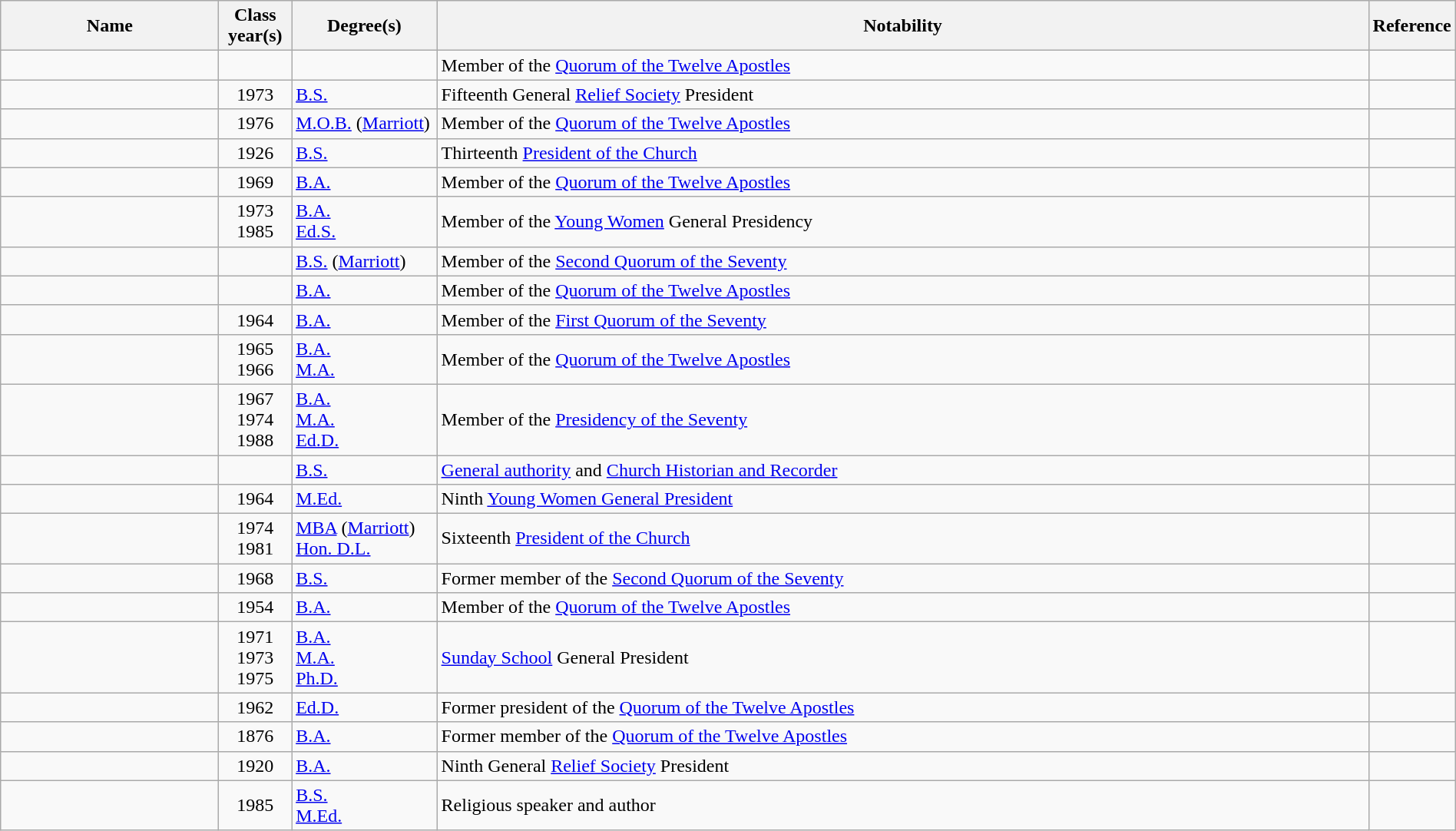<table class="wikitable sortable" style="width:100%">
<tr>
<th style="width:15%;">Name</th>
<th style="width:5%;">Class year(s)</th>
<th style="width:10%;">Degree(s)</th>
<th style="width:*;" class="unsortable">Notability</th>
<th style="width:5%;" class="unsortable">Reference</th>
</tr>
<tr>
<td></td>
<td style="text-align:center;"></td>
<td></td>
<td>Member of the <a href='#'>Quorum of the Twelve Apostles</a></td>
<td style="text-align:center;"></td>
</tr>
<tr>
<td></td>
<td style="text-align:center;">1973</td>
<td><a href='#'>B.S.</a></td>
<td>Fifteenth General <a href='#'>Relief Society</a> President</td>
<td style="text-align:center;"></td>
</tr>
<tr>
<td></td>
<td style="text-align:center;">1976</td>
<td><a href='#'>M.O.B.</a> (<a href='#'>Marriott</a>)</td>
<td>Member of the <a href='#'>Quorum of the Twelve Apostles</a></td>
<td style="text-align:center;"></td>
</tr>
<tr>
<td></td>
<td style="text-align:center;">1926</td>
<td><a href='#'>B.S.</a></td>
<td>Thirteenth <a href='#'>President of the Church</a></td>
<td style="text-align:center;"></td>
</tr>
<tr>
<td></td>
<td style="text-align:center;">1969</td>
<td><a href='#'>B.A.</a></td>
<td>Member of the <a href='#'>Quorum of the Twelve Apostles</a></td>
<td style="text-align:center;"></td>
</tr>
<tr>
<td></td>
<td style="text-align:center;">1973<br>1985</td>
<td><a href='#'>B.A.</a><br><a href='#'>Ed.S.</a></td>
<td>Member of the <a href='#'>Young Women</a> General Presidency</td>
<td style="text-align:center;"></td>
</tr>
<tr>
<td></td>
<td style="text-align:center;"></td>
<td><a href='#'>B.S.</a> (<a href='#'>Marriott</a>)</td>
<td>Member of the <a href='#'>Second Quorum of the Seventy</a></td>
<td style="text-align:center;"></td>
</tr>
<tr>
<td></td>
<td style="text-align:center;"></td>
<td><a href='#'>B.A.</a></td>
<td>Member of the <a href='#'>Quorum of the Twelve Apostles</a></td>
<td style="text-align:center;"></td>
</tr>
<tr>
<td></td>
<td style="text-align:center;">1964</td>
<td><a href='#'>B.A.</a></td>
<td>Member of the <a href='#'>First Quorum of the Seventy</a></td>
<td style="text-align:center;"></td>
</tr>
<tr>
<td></td>
<td style="text-align:center;">1965<br>1966</td>
<td><a href='#'>B.A.</a><br><a href='#'>M.A.</a></td>
<td>Member of the <a href='#'>Quorum of the Twelve Apostles</a></td>
<td style="text-align:center;"></td>
</tr>
<tr>
<td></td>
<td style="text-align:center;">1967<br>1974<br>1988</td>
<td><a href='#'>B.A.</a><br><a href='#'>M.A.</a><br><a href='#'>Ed.D.</a></td>
<td>Member of the <a href='#'>Presidency of the Seventy</a></td>
<td style="text-align:center;"></td>
</tr>
<tr>
<td></td>
<td style="text-align:center;"></td>
<td><a href='#'>B.S.</a></td>
<td><a href='#'>General authority</a> and <a href='#'>Church Historian and Recorder</a></td>
<td style="text-align:center;"></td>
</tr>
<tr>
<td></td>
<td style="text-align:center;">1964</td>
<td><a href='#'>M.Ed.</a></td>
<td>Ninth <a href='#'>Young Women General President</a></td>
<td style="text-align:center;"></td>
</tr>
<tr>
<td></td>
<td style="text-align:center;">1974<br>1981</td>
<td><a href='#'>MBA</a> (<a href='#'>Marriott</a>)<br><a href='#'>Hon. D.L.</a></td>
<td>Sixteenth <a href='#'>President of the Church</a></td>
<td style="text-align:center;"></td>
</tr>
<tr>
<td></td>
<td style="text-align:center;">1968</td>
<td><a href='#'>B.S.</a></td>
<td>Former member of the <a href='#'>Second Quorum of the Seventy</a></td>
<td style="text-align:center;"></td>
</tr>
<tr>
<td></td>
<td style="text-align:center;">1954</td>
<td><a href='#'>B.A.</a></td>
<td>Member of the <a href='#'>Quorum of the Twelve Apostles</a></td>
<td style="text-align:center;"></td>
</tr>
<tr>
<td></td>
<td style="text-align:center;">1971<br>1973<br>1975</td>
<td><a href='#'>B.A.</a><br><a href='#'>M.A.</a><br><a href='#'>Ph.D.</a></td>
<td><a href='#'>Sunday School</a> General President</td>
<td style="text-align:center;"></td>
</tr>
<tr>
<td></td>
<td style="text-align:center;">1962</td>
<td><a href='#'>Ed.D.</a></td>
<td>Former president of the <a href='#'>Quorum of the Twelve Apostles</a></td>
<td style="text-align:center;"></td>
</tr>
<tr>
<td></td>
<td style="text-align:center;">1876</td>
<td><a href='#'>B.A.</a></td>
<td>Former member of the <a href='#'>Quorum of the Twelve Apostles</a></td>
<td style="text-align:center;"></td>
</tr>
<tr>
<td></td>
<td style="text-align:center;">1920</td>
<td><a href='#'>B.A.</a></td>
<td>Ninth General <a href='#'>Relief Society</a> President</td>
<td style="text-align:center;"></td>
</tr>
<tr>
<td></td>
<td style="text-align:center;">1985</td>
<td><a href='#'>B.S.</a><br><a href='#'>M.Ed.</a></td>
<td>Religious speaker and author</td>
<td style="text-align:center;"></td>
</tr>
</table>
